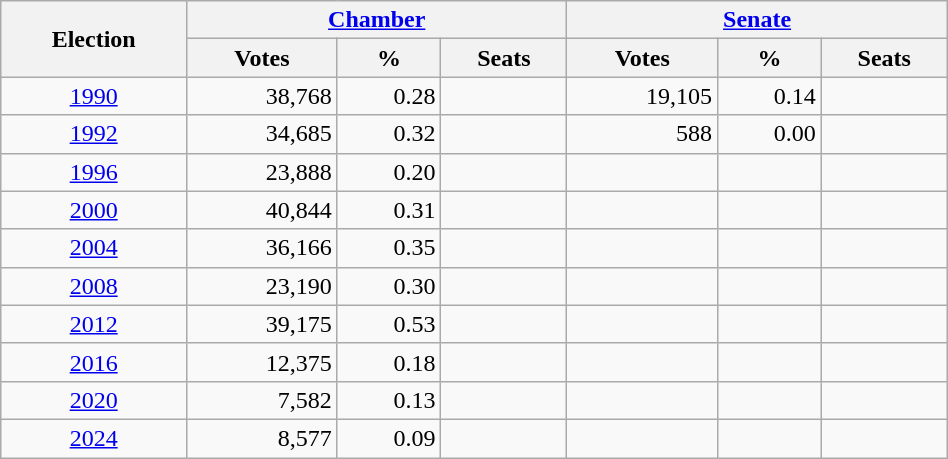<table class=wikitable style=text-align:right width=50%>
<tr>
<th rowspan=2>Election</th>
<th colspan=3><a href='#'>Chamber</a></th>
<th colspan=3><a href='#'>Senate</a></th>
</tr>
<tr>
<th>Votes</th>
<th>%</th>
<th>Seats</th>
<th>Votes</th>
<th>%</th>
<th>Seats</th>
</tr>
<tr>
<td align=center><a href='#'>1990</a></td>
<td>38,768</td>
<td>0.28</td>
<td></td>
<td>19,105</td>
<td>0.14</td>
<td></td>
</tr>
<tr>
<td align=center><a href='#'>1992</a></td>
<td>34,685</td>
<td>0.32</td>
<td></td>
<td>588</td>
<td>0.00</td>
<td></td>
</tr>
<tr>
<td align=center><a href='#'>1996</a></td>
<td>23,888</td>
<td>0.20</td>
<td></td>
<td></td>
<td></td>
<td></td>
</tr>
<tr>
<td align=center><a href='#'>2000</a></td>
<td>40,844</td>
<td>0.31</td>
<td></td>
<td></td>
<td></td>
<td></td>
</tr>
<tr>
<td align=center><a href='#'>2004</a></td>
<td>36,166</td>
<td>0.35</td>
<td></td>
<td></td>
<td></td>
<td></td>
</tr>
<tr>
<td align=center><a href='#'>2008</a></td>
<td>23,190</td>
<td>0.30</td>
<td></td>
<td></td>
<td></td>
<td></td>
</tr>
<tr>
<td align=center><a href='#'>2012</a></td>
<td>39,175</td>
<td>0.53</td>
<td></td>
<td></td>
<td></td>
<td></td>
</tr>
<tr>
<td align=center><a href='#'>2016</a></td>
<td>12,375</td>
<td>0.18</td>
<td></td>
<td></td>
<td></td>
<td></td>
</tr>
<tr>
<td align=center><a href='#'>2020</a></td>
<td>7,582</td>
<td>0.13</td>
<td></td>
<td></td>
<td></td>
<td></td>
</tr>
<tr>
<td align=center><a href='#'>2024</a></td>
<td>8,577</td>
<td>0.09</td>
<td></td>
<td></td>
<td></td>
<td></td>
</tr>
</table>
